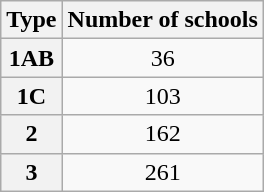<table class="wikitable" style="text-align: center;">
<tr>
<th>Type</th>
<th>Number of schools</th>
</tr>
<tr>
<th>1AB</th>
<td>36</td>
</tr>
<tr>
<th>1C</th>
<td>103</td>
</tr>
<tr>
<th>2</th>
<td>162</td>
</tr>
<tr>
<th>3</th>
<td>261</td>
</tr>
</table>
